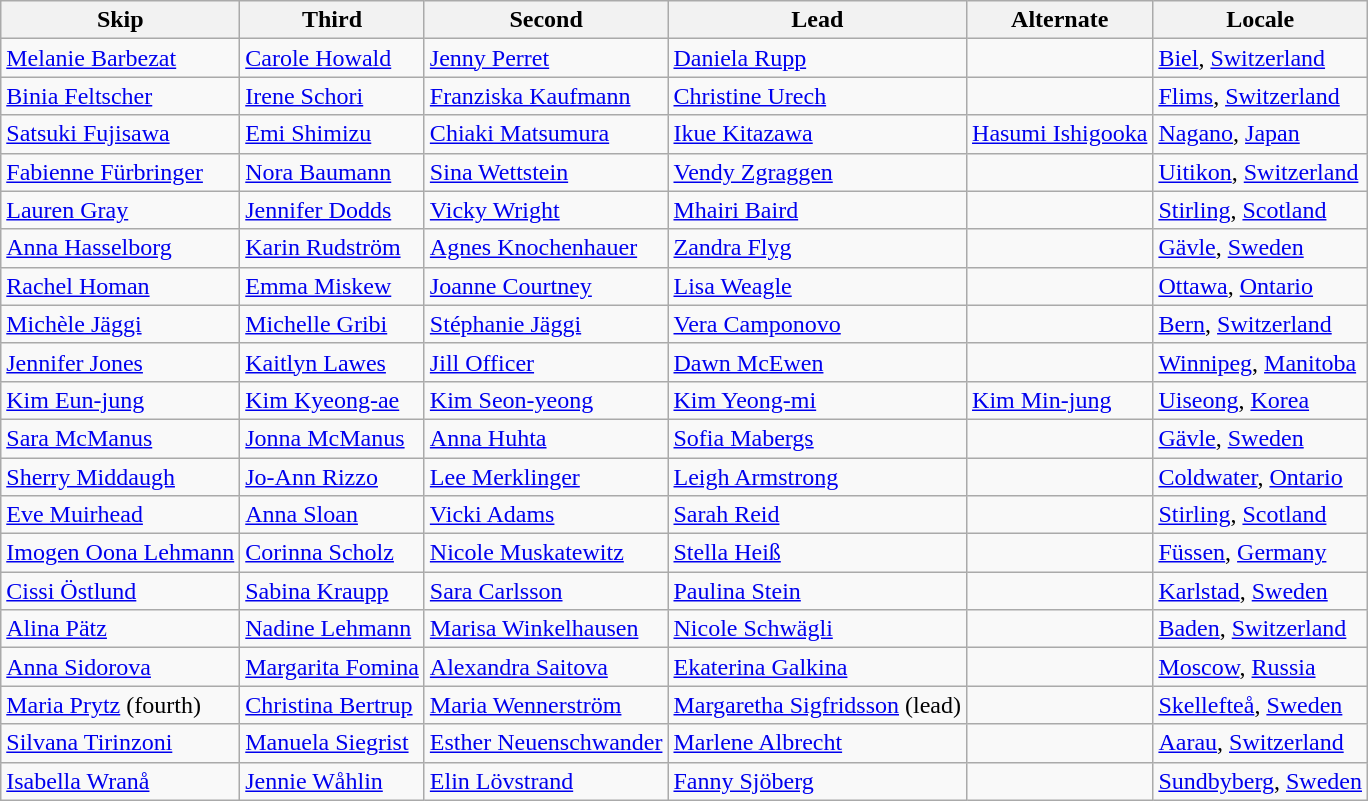<table class=wikitable>
<tr>
<th>Skip</th>
<th>Third</th>
<th>Second</th>
<th>Lead</th>
<th>Alternate</th>
<th>Locale</th>
</tr>
<tr>
<td><a href='#'>Melanie Barbezat</a></td>
<td><a href='#'>Carole Howald</a></td>
<td><a href='#'>Jenny Perret</a></td>
<td><a href='#'>Daniela Rupp</a></td>
<td></td>
<td> <a href='#'>Biel</a>, <a href='#'>Switzerland</a></td>
</tr>
<tr>
<td><a href='#'>Binia Feltscher</a></td>
<td><a href='#'>Irene Schori</a></td>
<td><a href='#'>Franziska Kaufmann</a></td>
<td><a href='#'>Christine Urech</a></td>
<td></td>
<td> <a href='#'>Flims</a>, <a href='#'>Switzerland</a></td>
</tr>
<tr>
<td><a href='#'>Satsuki Fujisawa</a></td>
<td><a href='#'>Emi Shimizu</a></td>
<td><a href='#'>Chiaki Matsumura</a></td>
<td><a href='#'>Ikue Kitazawa</a></td>
<td><a href='#'>Hasumi Ishigooka</a></td>
<td> <a href='#'>Nagano</a>, <a href='#'>Japan</a></td>
</tr>
<tr>
<td><a href='#'>Fabienne Fürbringer</a></td>
<td><a href='#'>Nora Baumann</a></td>
<td><a href='#'>Sina Wettstein</a></td>
<td><a href='#'>Vendy Zgraggen</a></td>
<td></td>
<td> <a href='#'>Uitikon</a>, <a href='#'>Switzerland</a></td>
</tr>
<tr>
<td><a href='#'>Lauren Gray</a></td>
<td><a href='#'>Jennifer Dodds</a></td>
<td><a href='#'>Vicky Wright</a></td>
<td><a href='#'>Mhairi Baird</a></td>
<td></td>
<td> <a href='#'>Stirling</a>, <a href='#'>Scotland</a></td>
</tr>
<tr>
<td><a href='#'>Anna Hasselborg</a></td>
<td><a href='#'>Karin Rudström</a></td>
<td><a href='#'>Agnes Knochenhauer</a></td>
<td><a href='#'>Zandra Flyg</a></td>
<td></td>
<td> <a href='#'>Gävle</a>, <a href='#'>Sweden</a></td>
</tr>
<tr>
<td><a href='#'>Rachel Homan</a></td>
<td><a href='#'>Emma Miskew</a></td>
<td><a href='#'>Joanne Courtney</a></td>
<td><a href='#'>Lisa Weagle</a></td>
<td></td>
<td> <a href='#'>Ottawa</a>, <a href='#'>Ontario</a></td>
</tr>
<tr>
<td><a href='#'>Michèle Jäggi</a></td>
<td><a href='#'>Michelle Gribi</a></td>
<td><a href='#'>Stéphanie Jäggi</a></td>
<td><a href='#'>Vera Camponovo</a></td>
<td></td>
<td> <a href='#'>Bern</a>, <a href='#'>Switzerland</a></td>
</tr>
<tr>
<td><a href='#'>Jennifer Jones</a></td>
<td><a href='#'>Kaitlyn Lawes</a></td>
<td><a href='#'>Jill Officer</a></td>
<td><a href='#'>Dawn McEwen</a></td>
<td></td>
<td> <a href='#'>Winnipeg</a>, <a href='#'>Manitoba</a></td>
</tr>
<tr>
<td><a href='#'>Kim Eun-jung</a></td>
<td><a href='#'>Kim Kyeong-ae</a></td>
<td><a href='#'>Kim Seon-yeong</a></td>
<td><a href='#'>Kim Yeong-mi</a></td>
<td><a href='#'>Kim Min-jung</a></td>
<td> <a href='#'>Uiseong</a>, <a href='#'>Korea</a></td>
</tr>
<tr>
<td><a href='#'>Sara McManus</a></td>
<td><a href='#'>Jonna McManus</a></td>
<td><a href='#'>Anna Huhta</a></td>
<td><a href='#'>Sofia Mabergs</a></td>
<td></td>
<td> <a href='#'>Gävle</a>, <a href='#'>Sweden</a></td>
</tr>
<tr>
<td><a href='#'>Sherry Middaugh</a></td>
<td><a href='#'>Jo-Ann Rizzo</a></td>
<td><a href='#'>Lee Merklinger</a></td>
<td><a href='#'>Leigh Armstrong</a></td>
<td></td>
<td> <a href='#'>Coldwater</a>, <a href='#'>Ontario</a></td>
</tr>
<tr>
<td><a href='#'>Eve Muirhead</a></td>
<td><a href='#'>Anna Sloan</a></td>
<td><a href='#'>Vicki Adams</a></td>
<td><a href='#'>Sarah Reid</a></td>
<td></td>
<td> <a href='#'>Stirling</a>, <a href='#'>Scotland</a></td>
</tr>
<tr>
<td><a href='#'>Imogen Oona Lehmann</a></td>
<td><a href='#'>Corinna Scholz</a></td>
<td><a href='#'>Nicole Muskatewitz</a></td>
<td><a href='#'>Stella Heiß</a></td>
<td></td>
<td> <a href='#'>Füssen</a>, <a href='#'>Germany</a></td>
</tr>
<tr>
<td><a href='#'>Cissi Östlund</a></td>
<td><a href='#'>Sabina Kraupp</a></td>
<td><a href='#'>Sara Carlsson</a></td>
<td><a href='#'>Paulina Stein</a></td>
<td></td>
<td> <a href='#'>Karlstad</a>, <a href='#'>Sweden</a></td>
</tr>
<tr>
<td><a href='#'>Alina Pätz</a></td>
<td><a href='#'>Nadine Lehmann</a></td>
<td><a href='#'>Marisa Winkelhausen</a></td>
<td><a href='#'>Nicole Schwägli</a></td>
<td></td>
<td> <a href='#'>Baden</a>, <a href='#'>Switzerland</a></td>
</tr>
<tr>
<td><a href='#'>Anna Sidorova</a></td>
<td><a href='#'>Margarita Fomina</a></td>
<td><a href='#'>Alexandra Saitova</a></td>
<td><a href='#'>Ekaterina Galkina</a></td>
<td></td>
<td> <a href='#'>Moscow</a>, <a href='#'>Russia</a></td>
</tr>
<tr>
<td><a href='#'>Maria Prytz</a> (fourth)</td>
<td><a href='#'>Christina Bertrup</a></td>
<td><a href='#'>Maria Wennerström</a></td>
<td><a href='#'>Margaretha Sigfridsson</a> (lead)</td>
<td></td>
<td> <a href='#'>Skellefteå</a>, <a href='#'>Sweden</a></td>
</tr>
<tr>
<td><a href='#'>Silvana Tirinzoni</a></td>
<td><a href='#'>Manuela Siegrist</a></td>
<td><a href='#'>Esther Neuenschwander</a></td>
<td><a href='#'>Marlene Albrecht</a></td>
<td></td>
<td> <a href='#'>Aarau</a>, <a href='#'>Switzerland</a></td>
</tr>
<tr>
<td><a href='#'>Isabella Wranå</a></td>
<td><a href='#'>Jennie Wåhlin</a></td>
<td><a href='#'>Elin Lövstrand</a></td>
<td><a href='#'>Fanny Sjöberg</a></td>
<td></td>
<td> <a href='#'>Sundbyberg</a>, <a href='#'>Sweden</a></td>
</tr>
</table>
